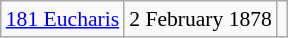<table class="wikitable floatright" style="font-size: 0.9em;">
<tr>
<td><a href='#'>181 Eucharis</a></td>
<td>2 February 1878</td>
<td></td>
</tr>
</table>
